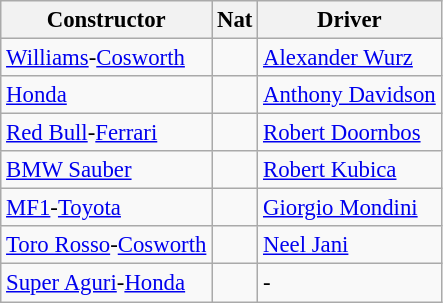<table class="wikitable" style="font-size: 95%">
<tr>
<th>Constructor</th>
<th>Nat</th>
<th>Driver</th>
</tr>
<tr>
<td><a href='#'>Williams</a>-<a href='#'>Cosworth</a></td>
<td></td>
<td><a href='#'>Alexander Wurz</a></td>
</tr>
<tr>
<td><a href='#'>Honda</a></td>
<td></td>
<td><a href='#'>Anthony Davidson</a></td>
</tr>
<tr>
<td><a href='#'>Red Bull</a>-<a href='#'>Ferrari</a></td>
<td></td>
<td><a href='#'>Robert Doornbos</a></td>
</tr>
<tr>
<td><a href='#'>BMW Sauber</a></td>
<td></td>
<td><a href='#'>Robert Kubica</a></td>
</tr>
<tr>
<td><a href='#'>MF1</a>-<a href='#'>Toyota</a></td>
<td></td>
<td><a href='#'>Giorgio Mondini</a></td>
</tr>
<tr>
<td><a href='#'>Toro Rosso</a>-<a href='#'>Cosworth</a></td>
<td></td>
<td><a href='#'>Neel Jani</a></td>
</tr>
<tr>
<td><a href='#'>Super Aguri</a>-<a href='#'>Honda</a></td>
<td></td>
<td>-</td>
</tr>
</table>
